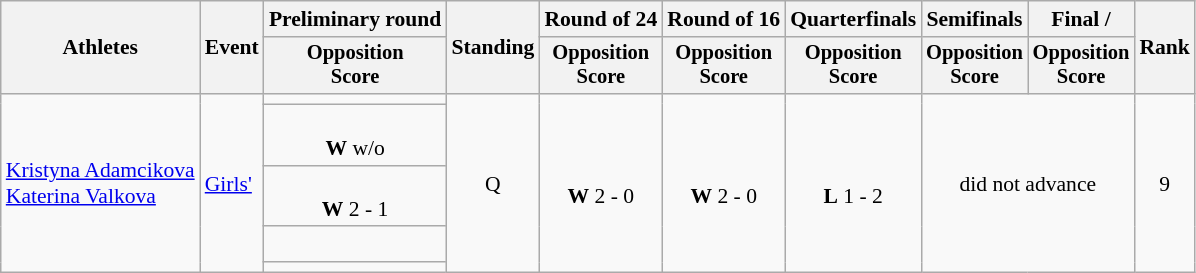<table class=wikitable style="font-size:90%">
<tr>
<th rowspan="2">Athletes</th>
<th rowspan="2">Event</th>
<th>Preliminary round</th>
<th rowspan="2">Standing</th>
<th>Round of 24</th>
<th>Round of 16</th>
<th>Quarterfinals</th>
<th>Semifinals</th>
<th>Final / </th>
<th rowspan=2>Rank</th>
</tr>
<tr style="font-size:95%">
<th>Opposition<br>Score</th>
<th>Opposition<br>Score</th>
<th>Opposition<br>Score</th>
<th>Opposition<br>Score</th>
<th>Opposition<br>Score</th>
<th>Opposition<br>Score</th>
</tr>
<tr align=center>
<td align=left rowspan=5><a href='#'>Kristyna Adamcikova</a><br><a href='#'>Katerina Valkova</a></td>
<td align=left rowspan=5><a href='#'>Girls'</a></td>
<td></td>
<td rowspan=5>Q</td>
<td rowspan=5><br><strong>W</strong> 2 - 0</td>
<td rowspan=5><br><strong>W</strong> 2 - 0</td>
<td rowspan=5><br><strong>L</strong> 1 - 2</td>
<td rowspan=5 colspan=2>did not advance</td>
<td rowspan=5>9</td>
</tr>
<tr align=center>
<td><br><strong>W</strong> w/o</td>
</tr>
<tr align=center>
<td><br><strong>W</strong> 2 - 1</td>
</tr>
<tr align=center>
<td><br></td>
</tr>
<tr align=center>
<td></td>
</tr>
</table>
